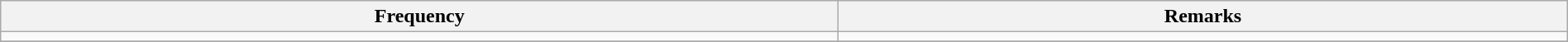<table class="wikitable" style="width:100%; text-align:center;">
<tr>
<th>Frequency</th>
<th>Remarks</th>
</tr>
<tr>
<td></td>
<td></td>
</tr>
<tr>
</tr>
</table>
